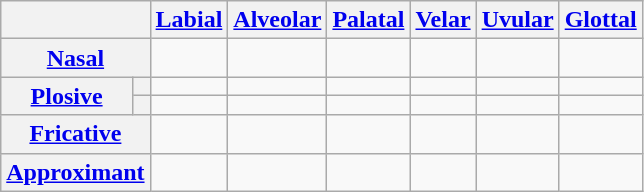<table class="wikitable" style="text-align:center;">
<tr>
<th colspan="2"></th>
<th><a href='#'>Labial</a></th>
<th><a href='#'>Alveolar</a></th>
<th><a href='#'>Palatal</a></th>
<th><a href='#'>Velar</a></th>
<th><a href='#'>Uvular</a></th>
<th><a href='#'>Glottal</a></th>
</tr>
<tr>
<th colspan="2"><a href='#'>Nasal</a></th>
<td></td>
<td></td>
<td></td>
<td></td>
<td></td>
<td></td>
</tr>
<tr>
<th rowspan="2"><a href='#'>Plosive</a></th>
<th></th>
<td></td>
<td></td>
<td></td>
<td></td>
<td></td>
<td></td>
</tr>
<tr>
<th></th>
<td></td>
<td></td>
<td></td>
<td></td>
<td></td>
<td></td>
</tr>
<tr>
<th colspan="2"><a href='#'>Fricative</a></th>
<td></td>
<td></td>
<td></td>
<td></td>
<td></td>
<td></td>
</tr>
<tr>
<th colspan="2"><a href='#'>Approximant</a></th>
<td></td>
<td></td>
<td></td>
<td></td>
<td></td>
<td></td>
</tr>
</table>
